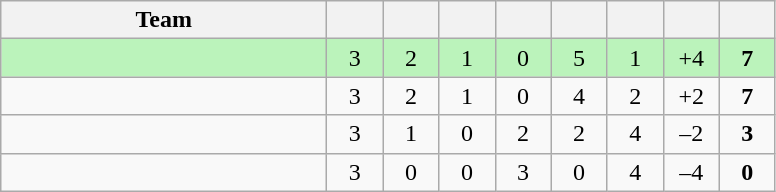<table class="wikitable" style="text-align: center;">
<tr>
<th width=210>Team</th>
<th width=30></th>
<th width=30></th>
<th width=30></th>
<th width=30></th>
<th width=30></th>
<th width=30></th>
<th width=30></th>
<th width=30></th>
</tr>
<tr style="background:#bbf3bb;">
<td align=left></td>
<td>3</td>
<td>2</td>
<td>1</td>
<td>0</td>
<td>5</td>
<td>1</td>
<td>+4</td>
<td><strong>7</strong></td>
</tr>
<tr>
<td align=left></td>
<td>3</td>
<td>2</td>
<td>1</td>
<td>0</td>
<td>4</td>
<td>2</td>
<td>+2</td>
<td><strong>7</strong></td>
</tr>
<tr>
<td align=left></td>
<td>3</td>
<td>1</td>
<td>0</td>
<td>2</td>
<td>2</td>
<td>4</td>
<td>–2</td>
<td><strong>3</strong></td>
</tr>
<tr>
<td align=left></td>
<td>3</td>
<td>0</td>
<td>0</td>
<td>3</td>
<td>0</td>
<td>4</td>
<td>–4</td>
<td><strong>0</strong></td>
</tr>
</table>
